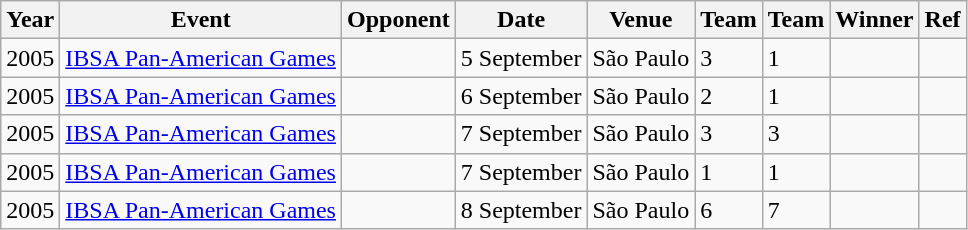<table class="wikitable">
<tr>
<th>Year</th>
<th>Event</th>
<th>Opponent</th>
<th>Date</th>
<th>Venue</th>
<th>Team</th>
<th>Team</th>
<th>Winner</th>
<th>Ref</th>
</tr>
<tr --->
<td>2005</td>
<td><a href='#'>IBSA Pan-American Games</a></td>
<td></td>
<td>5 September</td>
<td>São Paulo</td>
<td>3</td>
<td>1</td>
<td></td>
<td></td>
</tr>
<tr --->
<td>2005</td>
<td><a href='#'>IBSA Pan-American Games</a></td>
<td></td>
<td>6 September</td>
<td>São Paulo</td>
<td>2</td>
<td>1</td>
<td></td>
<td></td>
</tr>
<tr --->
<td>2005</td>
<td><a href='#'>IBSA Pan-American Games</a></td>
<td></td>
<td>7 September</td>
<td>São Paulo</td>
<td>3</td>
<td>3</td>
<td></td>
<td></td>
</tr>
<tr --->
<td>2005</td>
<td><a href='#'>IBSA Pan-American Games</a></td>
<td></td>
<td>7 September</td>
<td>São Paulo</td>
<td>1</td>
<td>1</td>
<td></td>
<td></td>
</tr>
<tr --->
<td>2005</td>
<td><a href='#'>IBSA Pan-American Games</a></td>
<td></td>
<td>8 September</td>
<td>São Paulo</td>
<td>6</td>
<td>7</td>
<td></td>
<td></td>
</tr>
</table>
